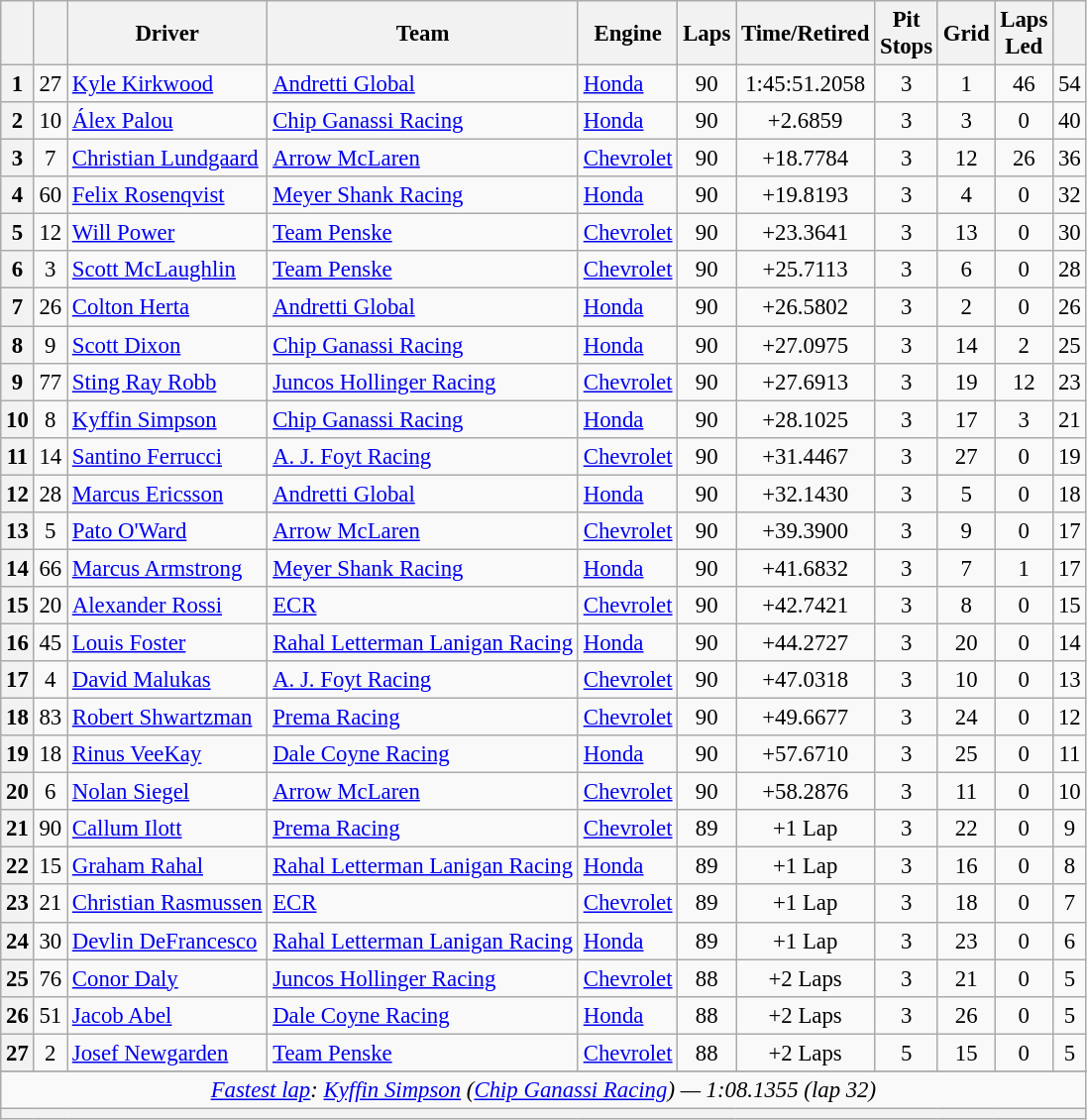<table class="wikitable sortable" style="font-size:95%;">
<tr>
<th scope="col"></th>
<th scope="col"></th>
<th scope="col">Driver</th>
<th scope="col">Team</th>
<th scope="col">Engine</th>
<th class="unsortable" scope="col">Laps</th>
<th class="unsortable" scope="col">Time/Retired</th>
<th scope="col">Pit<br>Stops</th>
<th scope="col">Grid</th>
<th scope="col">Laps<br>Led</th>
<th scope="col"></th>
</tr>
<tr>
<th>1</th>
<td align="center">27</td>
<td> <a href='#'>Kyle Kirkwood</a> </td>
<td><a href='#'>Andretti Global</a></td>
<td><a href='#'>Honda</a></td>
<td align="center">90</td>
<td align="center">1:45:51.2058</td>
<td align="center">3</td>
<td align="center">1</td>
<td align="center">46</td>
<td align="center">54</td>
</tr>
<tr>
<th>2</th>
<td align="center">10</td>
<td> <a href='#'>Álex Palou</a></td>
<td><a href='#'>Chip Ganassi Racing</a></td>
<td><a href='#'>Honda</a></td>
<td align="center">90</td>
<td align="center">+2.6859</td>
<td align="center">3</td>
<td align="center">3</td>
<td align="center">0</td>
<td align="center">40</td>
</tr>
<tr>
<th>3</th>
<td align="center">7</td>
<td> <a href='#'>Christian Lundgaard</a></td>
<td><a href='#'>Arrow McLaren</a></td>
<td><a href='#'>Chevrolet</a></td>
<td align="center">90</td>
<td align="center">+18.7784</td>
<td align="center">3</td>
<td align="center">12</td>
<td align="center">26</td>
<td align="center">36</td>
</tr>
<tr>
<th>4</th>
<td align="center">60</td>
<td> <a href='#'>Felix Rosenqvist</a></td>
<td><a href='#'>Meyer Shank Racing</a></td>
<td><a href='#'>Honda</a></td>
<td align="center">90</td>
<td align="center">+19.8193</td>
<td align="center">3</td>
<td align="center">4</td>
<td align="center">0</td>
<td align="center">32</td>
</tr>
<tr>
<th>5</th>
<td align="center">12</td>
<td> <a href='#'>Will Power</a> </td>
<td><a href='#'>Team Penske</a></td>
<td><a href='#'>Chevrolet</a></td>
<td align="center">90</td>
<td align="center">+23.3641</td>
<td align="center">3</td>
<td align="center">13</td>
<td align="center">0</td>
<td align="center">30</td>
</tr>
<tr>
<th>6</th>
<td align="center">3</td>
<td> <a href='#'>Scott McLaughlin</a></td>
<td><a href='#'>Team Penske</a></td>
<td><a href='#'>Chevrolet</a></td>
<td align="center">90</td>
<td align="center">+25.7113</td>
<td align="center">3</td>
<td align="center">6</td>
<td align="center">0</td>
<td align="center">28</td>
</tr>
<tr>
<th>7</th>
<td align="center">26</td>
<td> <a href='#'>Colton Herta</a> </td>
<td><a href='#'>Andretti Global</a></td>
<td><a href='#'>Honda</a></td>
<td align="center">90</td>
<td align="center">+26.5802</td>
<td align="center">3</td>
<td align="center">2</td>
<td align="center">0</td>
<td align="center">26</td>
</tr>
<tr>
<th>8</th>
<td align="center">9</td>
<td> <a href='#'>Scott Dixon</a> </td>
<td><a href='#'>Chip Ganassi Racing</a></td>
<td><a href='#'>Honda</a></td>
<td align="center">90</td>
<td align="center">+27.0975</td>
<td align="center">3</td>
<td align="center">14</td>
<td align="center">2</td>
<td align="center">25</td>
</tr>
<tr>
<th>9</th>
<td align="center">77</td>
<td> <a href='#'>Sting Ray Robb</a></td>
<td><a href='#'>Juncos Hollinger Racing</a></td>
<td><a href='#'>Chevrolet</a></td>
<td align="center">90</td>
<td align="center">+27.6913</td>
<td align="center">3</td>
<td align="center">19</td>
<td align="center">12</td>
<td align="center">23</td>
</tr>
<tr>
<th>10</th>
<td align="center">8</td>
<td> <a href='#'>Kyffin Simpson</a></td>
<td><a href='#'>Chip Ganassi Racing</a></td>
<td><a href='#'>Honda</a></td>
<td align="center">90</td>
<td align="center">+28.1025</td>
<td align="center">3</td>
<td align="center">17</td>
<td align="center">3</td>
<td align="center">21</td>
</tr>
<tr>
<th>11</th>
<td align="center">14</td>
<td> <a href='#'>Santino Ferrucci</a></td>
<td><a href='#'>A. J. Foyt Racing</a></td>
<td><a href='#'>Chevrolet</a></td>
<td align="center">90</td>
<td align="center">+31.4467</td>
<td align="center">3</td>
<td align="center">27</td>
<td align="center">0</td>
<td align="center">19</td>
</tr>
<tr>
<th>12</th>
<td align="center">28</td>
<td> <a href='#'>Marcus Ericsson</a></td>
<td><a href='#'>Andretti Global</a></td>
<td><a href='#'>Honda</a></td>
<td align="center">90</td>
<td align="center">+32.1430</td>
<td align="center">3</td>
<td align="center">5</td>
<td align="center">0</td>
<td align="center">18</td>
</tr>
<tr>
<th>13</th>
<td align="center">5</td>
<td> <a href='#'>Pato O'Ward</a></td>
<td><a href='#'>Arrow McLaren</a></td>
<td><a href='#'>Chevrolet</a></td>
<td align="center">90</td>
<td align="center">+39.3900</td>
<td align="center">3</td>
<td align="center">9</td>
<td align="center">0</td>
<td align="center">17</td>
</tr>
<tr>
<th>14</th>
<td align="center">66</td>
<td> <a href='#'>Marcus Armstrong</a></td>
<td><a href='#'>Meyer Shank Racing</a></td>
<td><a href='#'>Honda</a></td>
<td align="center">90</td>
<td align="center">+41.6832</td>
<td align="center">3</td>
<td align="center">7</td>
<td align="center">1</td>
<td align="center">17</td>
</tr>
<tr>
<th>15</th>
<td align="center">20</td>
<td> <a href='#'>Alexander Rossi</a> </td>
<td><a href='#'>ECR</a></td>
<td><a href='#'>Chevrolet</a></td>
<td align="center">90</td>
<td align="center">+42.7421</td>
<td align="center">3</td>
<td align="center">8</td>
<td align="center">0</td>
<td align="center">15</td>
</tr>
<tr>
<th>16</th>
<td align="center">45</td>
<td> <a href='#'>Louis Foster</a> <strong></strong></td>
<td><a href='#'>Rahal Letterman Lanigan Racing</a></td>
<td><a href='#'>Honda</a></td>
<td align="center">90</td>
<td align="center">+44.2727</td>
<td align="center">3</td>
<td align="center">20</td>
<td align="center">0</td>
<td align="center">14</td>
</tr>
<tr>
<th>17</th>
<td align="center">4</td>
<td> <a href='#'>David Malukas</a></td>
<td><a href='#'>A. J. Foyt Racing</a></td>
<td><a href='#'>Chevrolet</a></td>
<td align="center">90</td>
<td align="center">+47.0318</td>
<td align="center">3</td>
<td align="center">10</td>
<td align="center">0</td>
<td align="center">13</td>
</tr>
<tr>
<th>18</th>
<td align="center">83</td>
<td> <a href='#'>Robert Shwartzman</a> <strong></strong></td>
<td><a href='#'>Prema Racing</a></td>
<td><a href='#'>Chevrolet</a></td>
<td align="center">90</td>
<td align="center">+49.6677</td>
<td align="center">3</td>
<td align="center">24</td>
<td align="center">0</td>
<td align="center">12</td>
</tr>
<tr>
<th>19</th>
<td align="center">18</td>
<td> <a href='#'>Rinus VeeKay</a></td>
<td><a href='#'>Dale Coyne Racing</a></td>
<td><a href='#'>Honda</a></td>
<td align="center">90</td>
<td align="center">+57.6710</td>
<td align="center">3</td>
<td align="center">25</td>
<td align="center">0</td>
<td align="center">11</td>
</tr>
<tr>
<th>20</th>
<td align="center">6</td>
<td> <a href='#'>Nolan Siegel</a></td>
<td><a href='#'>Arrow McLaren</a></td>
<td><a href='#'>Chevrolet</a></td>
<td align="center">90</td>
<td align="center">+58.2876</td>
<td align="center">3</td>
<td align="center">11</td>
<td align="center">0</td>
<td align="center">10</td>
</tr>
<tr>
<th>21</th>
<td align="center">90</td>
<td> <a href='#'>Callum Ilott</a></td>
<td><a href='#'>Prema Racing</a></td>
<td><a href='#'>Chevrolet</a></td>
<td align="center">89</td>
<td align="center">+1 Lap</td>
<td align="center">3</td>
<td align="center">22</td>
<td align="center">0</td>
<td align="center">9</td>
</tr>
<tr>
<th>22</th>
<td align="center">15</td>
<td> <a href='#'>Graham Rahal</a></td>
<td><a href='#'>Rahal Letterman Lanigan Racing</a></td>
<td><a href='#'>Honda</a></td>
<td align="center">89</td>
<td align="center">+1 Lap</td>
<td align="center">3</td>
<td align="center">16</td>
<td align="center">0</td>
<td align="center">8</td>
</tr>
<tr>
<th>23</th>
<td align="center">21</td>
<td> <a href='#'>Christian Rasmussen</a></td>
<td><a href='#'>ECR</a></td>
<td><a href='#'>Chevrolet</a></td>
<td align="center">89</td>
<td align="center">+1 Lap</td>
<td align="center">3</td>
<td align="center">18</td>
<td align="center">0</td>
<td align="center">7</td>
</tr>
<tr>
<th>24</th>
<td align="center">30</td>
<td> <a href='#'>Devlin DeFrancesco</a></td>
<td><a href='#'>Rahal Letterman Lanigan Racing</a></td>
<td><a href='#'>Honda</a></td>
<td align="center">89</td>
<td align="center">+1 Lap</td>
<td align="center">3</td>
<td align="center">23</td>
<td align="center">0</td>
<td align="center">6</td>
</tr>
<tr>
<th>25</th>
<td align="center">76</td>
<td> <a href='#'>Conor Daly</a></td>
<td><a href='#'>Juncos Hollinger Racing</a></td>
<td><a href='#'>Chevrolet</a></td>
<td align="center">88</td>
<td align="center">+2 Laps</td>
<td align="center">3</td>
<td align="center">21</td>
<td align="center">0</td>
<td align="center">5</td>
</tr>
<tr>
<th>26</th>
<td align="center">51</td>
<td> <a href='#'>Jacob Abel</a> <strong></strong></td>
<td><a href='#'>Dale Coyne Racing</a></td>
<td><a href='#'>Honda</a></td>
<td align="center">88</td>
<td align="center">+2 Laps</td>
<td align="center">3</td>
<td align="center">26</td>
<td align="center">0</td>
<td align="center">5</td>
</tr>
<tr>
<th>27</th>
<td align="center">2</td>
<td> <a href='#'>Josef Newgarden</a> <strong></strong></td>
<td><a href='#'>Team Penske</a></td>
<td><a href='#'>Chevrolet</a></td>
<td align="center">88</td>
<td align="center">+2 Laps</td>
<td align="center">5</td>
<td align="center">15</td>
<td align="center">0</td>
<td align="center">5</td>
</tr>
<tr>
</tr>
<tr class="sortbottom">
<td colspan="11" style="text-align:center"><em><a href='#'>Fastest lap</a>:  <a href='#'>Kyffin Simpson</a>  (<a href='#'>Chip Ganassi Racing</a>) — 1:08.1355 (lap 32)</em></td>
</tr>
<tr class="sortbottom">
<th colspan="11"></th>
</tr>
</table>
